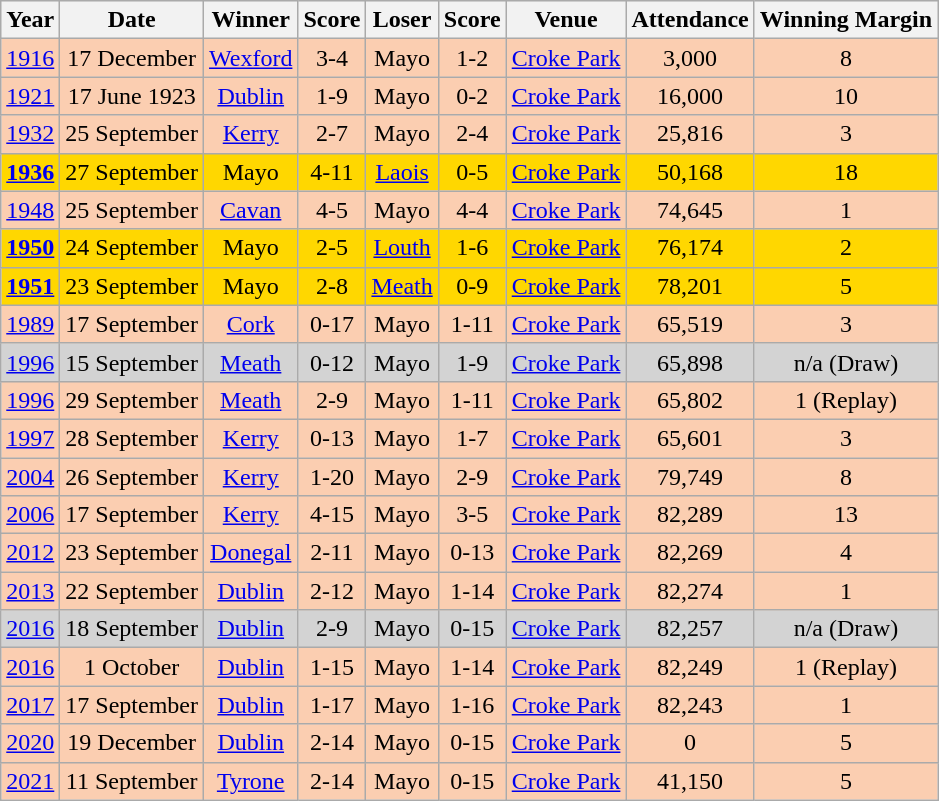<table class="sortable wikitable plainrowheaders" style="text-align:center;">
<tr style="background:#efefef">
<th>Year</th>
<th>Date</th>
<th>Winner</th>
<th>Score</th>
<th>Loser</th>
<th>Score</th>
<th>Venue</th>
<th>Attendance</th>
<th>Winning Margin</th>
</tr>
<tr>
<td bgcolor="#FBCEB1"><a href='#'>1916</a></td>
<td bgcolor="#FBCEB1">17 December</td>
<td bgcolor="#FBCEB1"><a href='#'>Wexford</a></td>
<td bgcolor="#FBCEB1">3-4</td>
<td bgcolor="#FBCEB1">Mayo</td>
<td bgcolor="#FBCEB1">1-2</td>
<td bgcolor="#FBCEB1"><a href='#'>Croke Park</a></td>
<td bgcolor="#FBCEB1">3,000</td>
<td bgcolor="#FBCEB1">8</td>
</tr>
<tr>
<td bgcolor="#FBCEB1"><a href='#'>1921</a></td>
<td bgcolor="#FBCEB1">17 June 1923</td>
<td bgcolor="#FBCEB1"><a href='#'>Dublin</a></td>
<td bgcolor="#FBCEB1">1-9</td>
<td bgcolor="#FBCEB1">Mayo</td>
<td bgcolor="#FBCEB1">0-2</td>
<td bgcolor="#FBCEB1"><a href='#'>Croke Park</a></td>
<td bgcolor="#FBCEB1">16,000</td>
<td bgcolor="#FBCEB1">10</td>
</tr>
<tr>
<td bgcolor="#FBCEB1"><a href='#'>1932</a></td>
<td bgcolor="#FBCEB1">25 September</td>
<td bgcolor="#FBCEB1"><a href='#'>Kerry</a></td>
<td bgcolor="#FBCEB1">2-7</td>
<td bgcolor="#FBCEB1">Mayo</td>
<td bgcolor="#FBCEB1">2-4</td>
<td bgcolor="#FBCEB1"><a href='#'>Croke Park</a></td>
<td bgcolor="#FBCEB1">25,816</td>
<td bgcolor="#FBCEB1">3</td>
</tr>
<tr>
<td bgcolor=Gold><strong><a href='#'>1936</a></strong></td>
<td bgcolor=Gold>27 September</td>
<td bgcolor=Gold>Mayo</td>
<td bgcolor=Gold>4-11</td>
<td bgcolor=Gold><a href='#'>Laois</a></td>
<td bgcolor=Gold>0-5</td>
<td bgcolor=Gold><a href='#'>Croke Park</a></td>
<td bgcolor=Gold>50,168</td>
<td bgcolor=Gold>18</td>
</tr>
<tr>
<td bgcolor="#FBCEB1"><a href='#'>1948</a></td>
<td bgcolor="#FBCEB1">25 September</td>
<td bgcolor="#FBCEB1"><a href='#'>Cavan</a></td>
<td bgcolor="#FBCEB1">4-5</td>
<td bgcolor="#FBCEB1">Mayo</td>
<td bgcolor="#FBCEB1">4-4</td>
<td bgcolor="#FBCEB1"><a href='#'>Croke Park</a></td>
<td bgcolor="#FBCEB1">74,645</td>
<td bgcolor="#FBCEB1">1</td>
</tr>
<tr>
<td bgcolor=Gold><strong><a href='#'>1950</a></strong></td>
<td bgcolor=Gold>24 September</td>
<td bgcolor=Gold>Mayo</td>
<td bgcolor=Gold>2-5</td>
<td bgcolor=Gold><a href='#'>Louth</a></td>
<td bgcolor=Gold>1-6</td>
<td bgcolor=Gold><a href='#'>Croke Park</a></td>
<td bgcolor=Gold>76,174</td>
<td bgcolor=Gold>2</td>
</tr>
<tr>
<td bgcolor=Gold><strong><a href='#'>1951</a></strong></td>
<td bgcolor=Gold>23 September</td>
<td bgcolor=Gold>Mayo</td>
<td bgcolor=Gold>2-8</td>
<td bgcolor=Gold><a href='#'>Meath</a></td>
<td bgcolor=Gold>0-9</td>
<td bgcolor=Gold><a href='#'>Croke Park</a></td>
<td bgcolor=Gold>78,201</td>
<td bgcolor=Gold>5</td>
</tr>
<tr>
<td bgcolor="#FBCEB1"><a href='#'>1989</a></td>
<td bgcolor="#FBCEB1">17 September</td>
<td bgcolor="#FBCEB1"><a href='#'>Cork</a></td>
<td bgcolor="#FBCEB1">0-17</td>
<td bgcolor="#FBCEB1">Mayo</td>
<td bgcolor="#FBCEB1">1-11</td>
<td bgcolor="#FBCEB1"><a href='#'>Croke Park</a></td>
<td bgcolor="#FBCEB1">65,519</td>
<td bgcolor="#FBCEB1">3</td>
</tr>
<tr>
<td bgcolor=lightgrey><a href='#'>1996</a></td>
<td bgcolor=lightgrey>15 September</td>
<td bgcolor=lightgrey><a href='#'>Meath</a></td>
<td bgcolor=lightgrey>0-12</td>
<td bgcolor=lightgrey>Mayo</td>
<td bgcolor=lightgrey>1-9</td>
<td bgcolor=lightgrey><a href='#'>Croke Park</a></td>
<td bgcolor=lightgrey>65,898</td>
<td bgcolor=lightgrey>n/a (Draw)</td>
</tr>
<tr>
<td bgcolor="#FBCEB1"><a href='#'>1996</a></td>
<td bgcolor="#FBCEB1">29 September</td>
<td bgcolor="#FBCEB1"><a href='#'>Meath</a></td>
<td bgcolor="#FBCEB1">2-9</td>
<td bgcolor="#FBCEB1">Mayo</td>
<td bgcolor="#FBCEB1">1-11</td>
<td bgcolor="#FBCEB1"><a href='#'>Croke Park</a></td>
<td bgcolor="#FBCEB1">65,802</td>
<td bgcolor="#FBCEB1">1 (Replay)</td>
</tr>
<tr>
<td bgcolor="#FBCEB1"><a href='#'>1997</a></td>
<td bgcolor="#FBCEB1">28 September</td>
<td bgcolor="#FBCEB1"><a href='#'>Kerry</a></td>
<td bgcolor="#FBCEB1">0-13</td>
<td bgcolor="#FBCEB1">Mayo</td>
<td bgcolor="#FBCEB1">1-7</td>
<td bgcolor="#FBCEB1"><a href='#'>Croke Park</a></td>
<td bgcolor="#FBCEB1">65,601</td>
<td bgcolor="#FBCEB1">3</td>
</tr>
<tr>
<td bgcolor="#FBCEB1"><a href='#'>2004</a></td>
<td bgcolor="#FBCEB1">26 September</td>
<td bgcolor="#FBCEB1"><a href='#'>Kerry</a></td>
<td bgcolor="#FBCEB1">1-20</td>
<td bgcolor="#FBCEB1">Mayo</td>
<td bgcolor="#FBCEB1">2-9</td>
<td bgcolor="#FBCEB1"><a href='#'>Croke Park</a></td>
<td bgcolor="#FBCEB1">79,749</td>
<td bgcolor="#FBCEB1">8</td>
</tr>
<tr>
<td bgcolor="#FBCEB1"><a href='#'>2006</a></td>
<td bgcolor="#FBCEB1">17 September</td>
<td bgcolor="#FBCEB1"><a href='#'>Kerry</a></td>
<td bgcolor="#FBCEB1">4-15</td>
<td bgcolor="#FBCEB1">Mayo</td>
<td bgcolor="#FBCEB1">3-5</td>
<td bgcolor="#FBCEB1"><a href='#'>Croke Park</a></td>
<td bgcolor="#FBCEB1">82,289</td>
<td bgcolor="#FBCEB1">13</td>
</tr>
<tr>
<td bgcolor="#FBCEB1"><a href='#'>2012</a></td>
<td bgcolor="#FBCEB1">23 September</td>
<td bgcolor="#FBCEB1"><a href='#'>Donegal</a></td>
<td bgcolor="#FBCEB1">2-11</td>
<td bgcolor="#FBCEB1">Mayo</td>
<td bgcolor="#FBCEB1">0-13</td>
<td bgcolor="#FBCEB1"><a href='#'>Croke Park</a></td>
<td bgcolor="#FBCEB1">82,269</td>
<td bgcolor="#FBCEB1">4</td>
</tr>
<tr>
<td bgcolor="#FBCEB1"><a href='#'>2013</a></td>
<td bgcolor="#FBCEB1">22 September</td>
<td bgcolor="#FBCEB1"><a href='#'>Dublin</a></td>
<td bgcolor="#FBCEB1">2-12</td>
<td bgcolor="#FBCEB1">Mayo</td>
<td bgcolor="#FBCEB1">1-14</td>
<td bgcolor="#FBCEB1"><a href='#'>Croke Park</a></td>
<td bgcolor="#FBCEB1">82,274</td>
<td bgcolor="#FBCEB1">1</td>
</tr>
<tr>
<td bgcolor=lightgrey><a href='#'>2016</a></td>
<td bgcolor=lightgrey>18 September</td>
<td bgcolor=lightgrey><a href='#'>Dublin</a></td>
<td bgcolor=lightgrey>2-9</td>
<td bgcolor=lightgrey>Mayo</td>
<td bgcolor=lightgrey>0-15</td>
<td bgcolor=lightgrey><a href='#'>Croke Park</a></td>
<td bgcolor=lightgrey>82,257</td>
<td bgcolor=lightgrey>n/a (Draw)</td>
</tr>
<tr>
<td bgcolor="#FBCEB1"><a href='#'>2016</a></td>
<td bgcolor="#FBCEB1">1 October</td>
<td bgcolor="#FBCEB1"><a href='#'>Dublin</a></td>
<td bgcolor="#FBCEB1">1-15</td>
<td bgcolor="#FBCEB1">Mayo</td>
<td bgcolor="#FBCEB1">1-14</td>
<td bgcolor="#FBCEB1"><a href='#'>Croke Park</a></td>
<td bgcolor="#FBCEB1">82,249</td>
<td bgcolor="#FBCEB1">1 (Replay)</td>
</tr>
<tr>
<td bgcolor="#FBCEB1"><a href='#'>2017</a></td>
<td bgcolor="#FBCEB1">17 September</td>
<td bgcolor="#FBCEB1"><a href='#'>Dublin</a></td>
<td bgcolor="#FBCEB1">1-17</td>
<td bgcolor="#FBCEB1">Mayo</td>
<td bgcolor="#FBCEB1">1-16</td>
<td bgcolor="#FBCEB1"><a href='#'>Croke Park</a></td>
<td bgcolor="#FBCEB1">82,243</td>
<td bgcolor="#FBCEB1">1</td>
</tr>
<tr>
<td bgcolor="#FBCEB1"><a href='#'>2020</a></td>
<td bgcolor="#FBCEB1">19 December</td>
<td bgcolor="#FBCEB1"><a href='#'>Dublin</a></td>
<td bgcolor="#FBCEB1">2-14</td>
<td bgcolor="#FBCEB1">Mayo</td>
<td bgcolor="#FBCEB1">0-15</td>
<td bgcolor="#FBCEB1"><a href='#'>Croke Park</a></td>
<td bgcolor="#FBCEB1">0</td>
<td bgcolor="#FBCEB1">5</td>
</tr>
<tr>
<td bgcolor="#FBCEB1"><a href='#'>2021</a></td>
<td bgcolor="#FBCEB1">11 September</td>
<td bgcolor="#FBCEB1"><a href='#'>Tyrone</a></td>
<td bgcolor="#FBCEB1">2-14</td>
<td bgcolor="#FBCEB1">Mayo</td>
<td bgcolor="#FBCEB1">0-15</td>
<td bgcolor="#FBCEB1"><a href='#'>Croke Park</a></td>
<td bgcolor="#FBCEB1">41,150</td>
<td bgcolor="#FBCEB1">5</td>
</tr>
</table>
